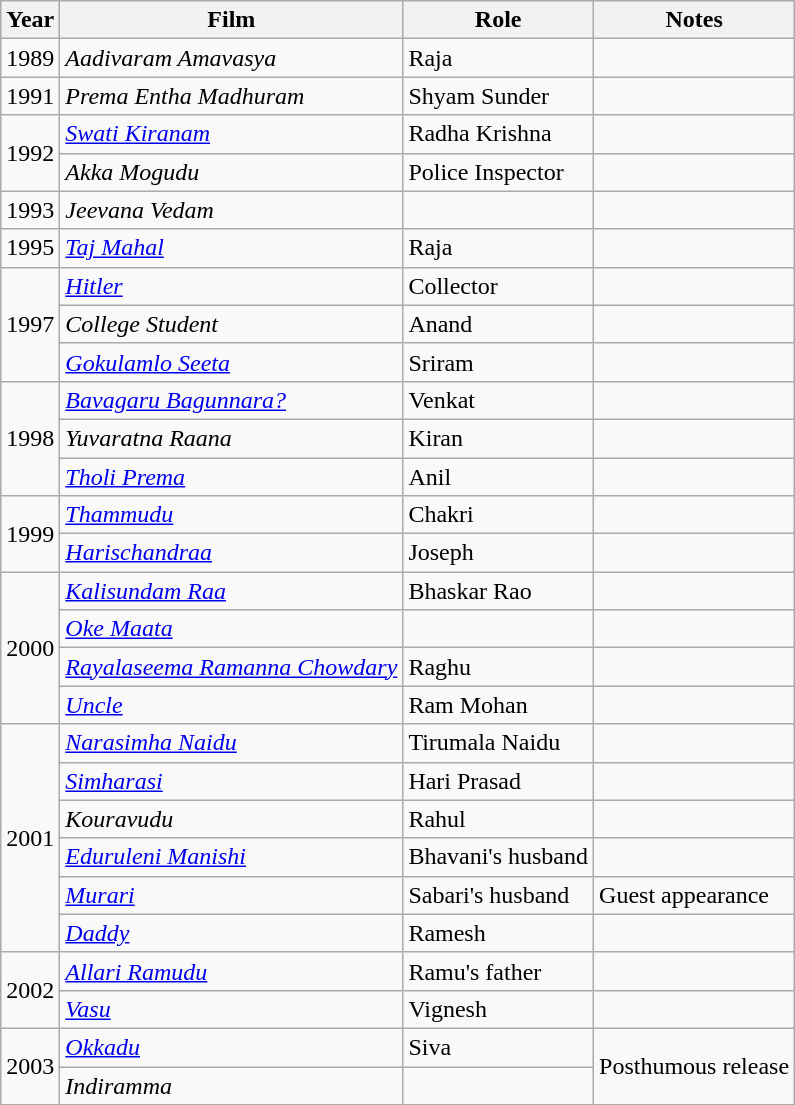<table class="wikitable sortable">
<tr>
<th>Year</th>
<th>Film</th>
<th>Role</th>
<th>Notes</th>
</tr>
<tr>
<td>1989</td>
<td><em>Aadivaram Amavasya</em></td>
<td>Raja</td>
<td></td>
</tr>
<tr>
<td>1991</td>
<td><em>Prema Entha Madhuram</em></td>
<td>Shyam Sunder</td>
<td></td>
</tr>
<tr>
<td rowspan="2">1992</td>
<td><em><a href='#'>Swati Kiranam</a></em></td>
<td>Radha Krishna</td>
<td></td>
</tr>
<tr>
<td><em>Akka Mogudu</em></td>
<td>Police Inspector</td>
<td></td>
</tr>
<tr>
<td>1993</td>
<td><em>Jeevana Vedam</em></td>
<td></td>
<td></td>
</tr>
<tr>
<td>1995</td>
<td><em><a href='#'>Taj Mahal</a></em></td>
<td>Raja</td>
<td></td>
</tr>
<tr>
<td rowspan="3">1997</td>
<td><em><a href='#'>Hitler</a></em></td>
<td>Collector</td>
<td></td>
</tr>
<tr>
<td><em>College Student</em></td>
<td>Anand</td>
<td></td>
</tr>
<tr>
<td><em><a href='#'>Gokulamlo Seeta</a></em></td>
<td>Sriram</td>
<td></td>
</tr>
<tr>
<td rowspan="3">1998</td>
<td><em><a href='#'>Bavagaru Bagunnara?</a></em></td>
<td>Venkat</td>
<td></td>
</tr>
<tr>
<td><em>Yuvaratna Raana</em></td>
<td>Kiran</td>
<td></td>
</tr>
<tr>
<td><em><a href='#'>Tholi Prema</a></em></td>
<td>Anil</td>
<td></td>
</tr>
<tr>
<td rowspan="2">1999</td>
<td><em><a href='#'>Thammudu</a></em></td>
<td>Chakri</td>
<td></td>
</tr>
<tr>
<td><em><a href='#'>Harischandraa</a></em></td>
<td>Joseph</td>
<td></td>
</tr>
<tr>
<td rowspan="4">2000</td>
<td><em><a href='#'>Kalisundam Raa</a></em></td>
<td>Bhaskar Rao</td>
<td></td>
</tr>
<tr>
<td><em><a href='#'>Oke Maata</a></em></td>
<td></td>
<td></td>
</tr>
<tr>
<td><em><a href='#'>Rayalaseema Ramanna Chowdary</a></em></td>
<td>Raghu</td>
<td></td>
</tr>
<tr>
<td><em><a href='#'>Uncle</a></em></td>
<td>Ram Mohan</td>
<td></td>
</tr>
<tr>
<td rowspan="6">2001</td>
<td><em><a href='#'>Narasimha Naidu</a></em></td>
<td>Tirumala Naidu</td>
<td></td>
</tr>
<tr>
<td><em><a href='#'>Simharasi</a></em></td>
<td>Hari Prasad</td>
<td></td>
</tr>
<tr>
<td><em>Kouravudu</em></td>
<td>Rahul</td>
<td></td>
</tr>
<tr>
<td><em><a href='#'>Eduruleni Manishi</a></em></td>
<td>Bhavani's husband</td>
<td></td>
</tr>
<tr>
<td><em><a href='#'>Murari</a></em></td>
<td>Sabari's husband</td>
<td>Guest appearance</td>
</tr>
<tr>
<td><em><a href='#'>Daddy</a></em></td>
<td>Ramesh</td>
<td></td>
</tr>
<tr>
<td rowspan="2">2002</td>
<td><em><a href='#'>Allari Ramudu</a></em></td>
<td>Ramu's father</td>
<td></td>
</tr>
<tr>
<td><em><a href='#'>Vasu</a></em></td>
<td>Vignesh</td>
<td></td>
</tr>
<tr>
<td rowspan="2">2003</td>
<td><em><a href='#'>Okkadu</a></em></td>
<td>Siva</td>
<td rowspan="2">Posthumous release</td>
</tr>
<tr>
<td><em>Indiramma</em></td>
<td></td>
</tr>
</table>
